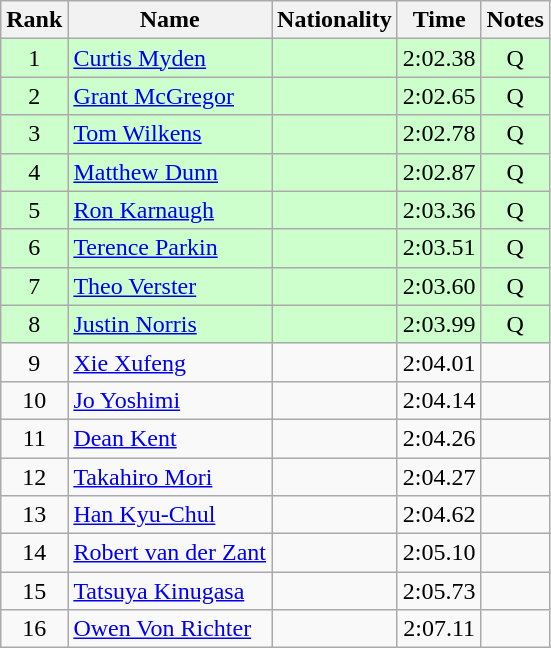<table class="wikitable sortable" style="text-align:center">
<tr>
<th>Rank</th>
<th>Name</th>
<th>Nationality</th>
<th>Time</th>
<th>Notes</th>
</tr>
<tr bgcolor=ccffcc>
<td>1</td>
<td align=left><a href='#'>Curtis Myden</a></td>
<td align=left></td>
<td>2:02.38</td>
<td>Q</td>
</tr>
<tr bgcolor=ccffcc>
<td>2</td>
<td align=left><a href='#'>Grant McGregor</a></td>
<td align=left></td>
<td>2:02.65</td>
<td>Q</td>
</tr>
<tr bgcolor=ccffcc>
<td>3</td>
<td align=left><a href='#'>Tom Wilkens</a></td>
<td align=left></td>
<td>2:02.78</td>
<td>Q</td>
</tr>
<tr bgcolor=ccffcc>
<td>4</td>
<td align=left><a href='#'>Matthew Dunn</a></td>
<td align=left></td>
<td>2:02.87</td>
<td>Q</td>
</tr>
<tr bgcolor=ccffcc>
<td>5</td>
<td align=left><a href='#'>Ron Karnaugh</a></td>
<td align=left></td>
<td>2:03.36</td>
<td>Q</td>
</tr>
<tr bgcolor=ccffcc>
<td>6</td>
<td align=left><a href='#'>Terence Parkin</a></td>
<td align=left></td>
<td>2:03.51</td>
<td>Q</td>
</tr>
<tr bgcolor=ccffcc>
<td>7</td>
<td align=left><a href='#'>Theo Verster</a></td>
<td align=left></td>
<td>2:03.60</td>
<td>Q</td>
</tr>
<tr bgcolor=ccffcc>
<td>8</td>
<td align=left><a href='#'>Justin Norris</a></td>
<td align=left></td>
<td>2:03.99</td>
<td>Q</td>
</tr>
<tr>
<td>9</td>
<td align=left><a href='#'>Xie Xufeng</a></td>
<td align=left></td>
<td>2:04.01</td>
<td></td>
</tr>
<tr>
<td>10</td>
<td align=left><a href='#'>Jo Yoshimi</a></td>
<td align=left></td>
<td>2:04.14</td>
<td></td>
</tr>
<tr>
<td>11</td>
<td align=left><a href='#'>Dean Kent</a></td>
<td align=left></td>
<td>2:04.26</td>
<td></td>
</tr>
<tr>
<td>12</td>
<td align=left><a href='#'>Takahiro Mori</a></td>
<td align=left></td>
<td>2:04.27</td>
<td></td>
</tr>
<tr>
<td>13</td>
<td align=left><a href='#'>Han Kyu-Chul</a></td>
<td align=left></td>
<td>2:04.62</td>
<td></td>
</tr>
<tr>
<td>14</td>
<td align=left><a href='#'>Robert van der Zant</a></td>
<td align=left></td>
<td>2:05.10</td>
<td></td>
</tr>
<tr>
<td>15</td>
<td align=left><a href='#'>Tatsuya Kinugasa</a></td>
<td align=left></td>
<td>2:05.73</td>
<td></td>
</tr>
<tr>
<td>16</td>
<td align=left><a href='#'>Owen Von Richter</a></td>
<td align=left></td>
<td>2:07.11</td>
<td></td>
</tr>
</table>
